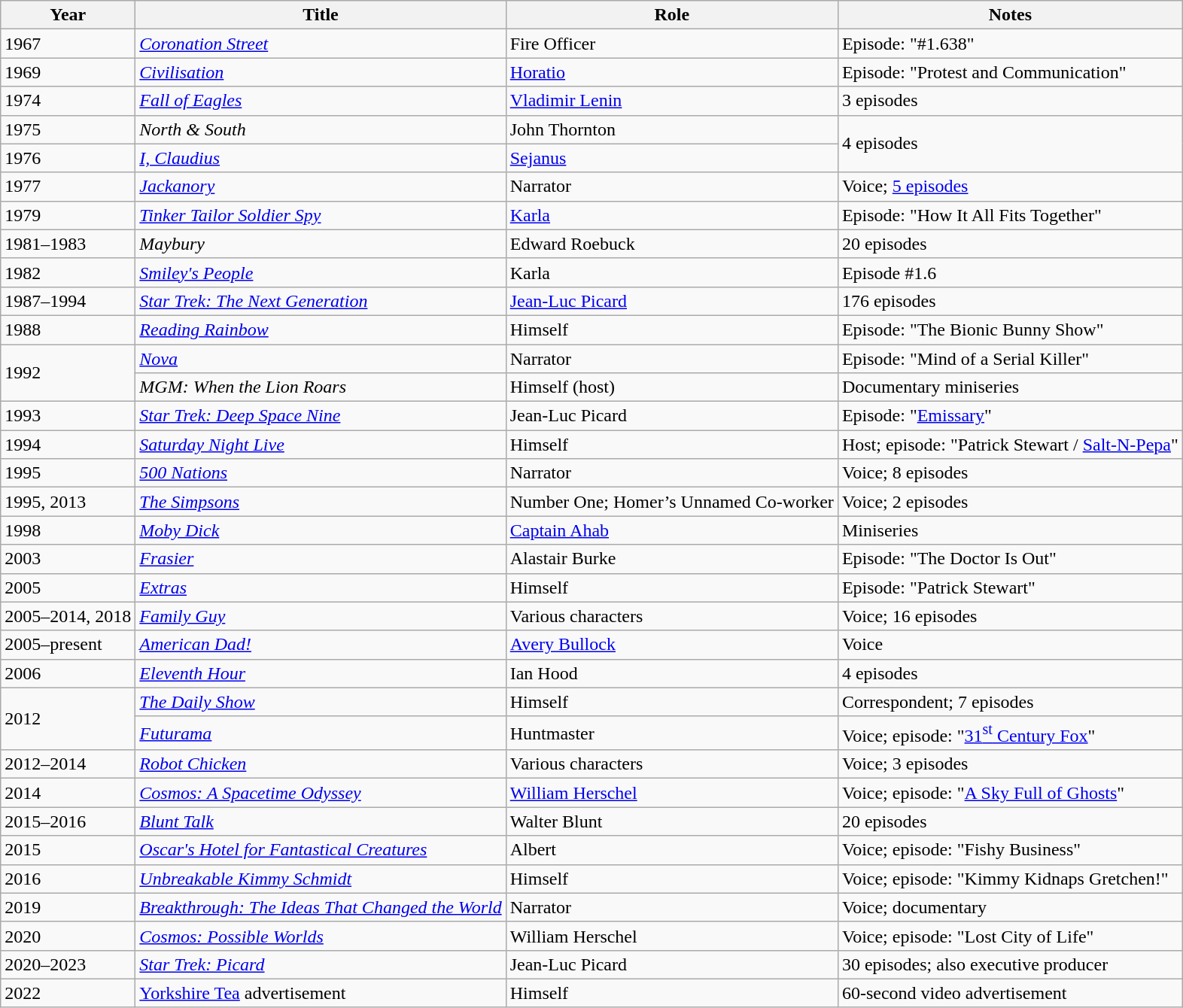<table class="wikitable sortable">
<tr>
<th>Year</th>
<th>Title</th>
<th>Role</th>
<th>Notes</th>
</tr>
<tr>
<td>1967</td>
<td><em><a href='#'>Coronation Street</a></em></td>
<td>Fire Officer</td>
<td>Episode: "#1.638"</td>
</tr>
<tr>
<td>1969</td>
<td><em><a href='#'>Civilisation</a></em></td>
<td><a href='#'>Horatio</a></td>
<td>Episode: "Protest and Communication"</td>
</tr>
<tr>
<td>1974</td>
<td><em><a href='#'>Fall of Eagles</a></em></td>
<td><a href='#'>Vladimir Lenin</a></td>
<td>3 episodes</td>
</tr>
<tr>
<td>1975</td>
<td><em>North & South</em></td>
<td>John Thornton</td>
<td rowspan="2">4 episodes</td>
</tr>
<tr>
<td>1976</td>
<td><em><a href='#'>I, Claudius</a></em></td>
<td><a href='#'>Sejanus</a></td>
</tr>
<tr>
<td>1977</td>
<td><em><a href='#'>Jackanory</a></em></td>
<td>Narrator</td>
<td>Voice; <a href='#'>5 episodes</a></td>
</tr>
<tr>
<td>1979</td>
<td><em><a href='#'>Tinker Tailor Soldier Spy</a></em></td>
<td><a href='#'>Karla</a></td>
<td>Episode: "How It All Fits Together"</td>
</tr>
<tr>
<td>1981–1983</td>
<td><em>Maybury</em></td>
<td>Edward Roebuck</td>
<td>20 episodes</td>
</tr>
<tr>
<td>1982</td>
<td><em><a href='#'>Smiley's People</a></em></td>
<td>Karla</td>
<td>Episode #1.6</td>
</tr>
<tr>
<td>1987–1994</td>
<td><em><a href='#'>Star Trek: The Next Generation</a></em></td>
<td><a href='#'>Jean-Luc Picard</a></td>
<td>176 episodes</td>
</tr>
<tr>
<td>1988</td>
<td><em><a href='#'>Reading Rainbow</a></em></td>
<td>Himself</td>
<td>Episode: "The Bionic Bunny Show"</td>
</tr>
<tr>
<td rowspan=2>1992</td>
<td data-sort-value="NOVA"><em><a href='#'>Nova</a></em></td>
<td>Narrator</td>
<td>Episode: "Mind of a Serial Killer"</td>
</tr>
<tr>
<td><em>MGM: When the Lion Roars</em></td>
<td>Himself (host)</td>
<td>Documentary miniseries</td>
</tr>
<tr>
<td>1993</td>
<td><em><a href='#'>Star Trek: Deep Space Nine</a></em></td>
<td>Jean-Luc Picard</td>
<td>Episode: "<a href='#'>Emissary</a>"</td>
</tr>
<tr>
<td>1994</td>
<td><em><a href='#'>Saturday Night Live</a></em></td>
<td>Himself</td>
<td>Host; episode: "Patrick Stewart / <a href='#'>Salt-N-Pepa</a>"</td>
</tr>
<tr>
<td>1995</td>
<td data-sort-value="Five Hundred Nations"><em><a href='#'>500 Nations</a></em></td>
<td>Narrator</td>
<td>Voice; 8 episodes</td>
</tr>
<tr>
<td>1995, 2013</td>
<td data-sort-value="Simpsons, The"><em><a href='#'>The Simpsons</a></em></td>
<td>Number One; Homer’s Unnamed Co-worker</td>
<td>Voice; 2 episodes</td>
</tr>
<tr>
<td>1998</td>
<td><em><a href='#'>Moby Dick</a></em></td>
<td><a href='#'>Captain Ahab</a></td>
<td>Miniseries</td>
</tr>
<tr>
<td>2003</td>
<td><em><a href='#'>Frasier</a></em></td>
<td>Alastair Burke</td>
<td>Episode: "The Doctor Is Out"</td>
</tr>
<tr>
<td>2005</td>
<td><em><a href='#'>Extras</a></em></td>
<td>Himself</td>
<td>Episode: "Patrick Stewart"</td>
</tr>
<tr>
<td>2005–2014, 2018</td>
<td><em><a href='#'>Family Guy</a></em></td>
<td>Various characters</td>
<td>Voice; 16 episodes</td>
</tr>
<tr>
<td>2005–present</td>
<td><em><a href='#'>American Dad!</a></em></td>
<td><a href='#'>Avery Bullock</a></td>
<td>Voice</td>
</tr>
<tr>
<td>2006</td>
<td><em><a href='#'>Eleventh Hour</a></em></td>
<td>Ian Hood</td>
<td>4 episodes</td>
</tr>
<tr>
<td rowspan="2">2012</td>
<td data-sort-value="Daily Show, The"><em><a href='#'>The Daily Show</a></em></td>
<td>Himself</td>
<td>Correspondent; 7 episodes</td>
</tr>
<tr>
<td><em><a href='#'>Futurama</a></em></td>
<td>Huntmaster</td>
<td>Voice; episode: "<a href='#'>31<sup>st</sup> Century Fox</a>"</td>
</tr>
<tr>
<td>2012–2014</td>
<td><em><a href='#'>Robot Chicken</a></em></td>
<td>Various characters</td>
<td>Voice; 3 episodes</td>
</tr>
<tr>
<td>2014</td>
<td><em><a href='#'>Cosmos: A Spacetime Odyssey</a></em></td>
<td><a href='#'>William Herschel</a></td>
<td>Voice; episode: "<a href='#'>A Sky Full of Ghosts</a>"</td>
</tr>
<tr>
<td>2015–2016</td>
<td><em><a href='#'>Blunt Talk</a></em></td>
<td>Walter Blunt</td>
<td>20 episodes</td>
</tr>
<tr>
<td>2015</td>
<td><em><a href='#'>Oscar's Hotel for Fantastical Creatures</a></em></td>
<td>Albert</td>
<td>Voice; episode: "Fishy Business"</td>
</tr>
<tr>
<td>2016</td>
<td><em><a href='#'>Unbreakable Kimmy Schmidt</a></em></td>
<td>Himself</td>
<td>Voice; episode: "Kimmy Kidnaps Gretchen!"</td>
</tr>
<tr>
<td>2019</td>
<td><em><a href='#'>Breakthrough: The Ideas That Changed the World</a></em></td>
<td>Narrator</td>
<td>Voice; documentary</td>
</tr>
<tr>
<td>2020</td>
<td><em><a href='#'>Cosmos: Possible Worlds</a></em></td>
<td>William Herschel</td>
<td>Voice; episode: "Lost City of Life"</td>
</tr>
<tr>
<td>2020–2023</td>
<td><em><a href='#'>Star Trek: Picard</a></em></td>
<td>Jean-Luc Picard</td>
<td>30 episodes; also executive producer</td>
</tr>
<tr>
<td>2022</td>
<td><a href='#'>Yorkshire Tea</a> advertisement</td>
<td>Himself</td>
<td>60-second video advertisement</td>
</tr>
</table>
